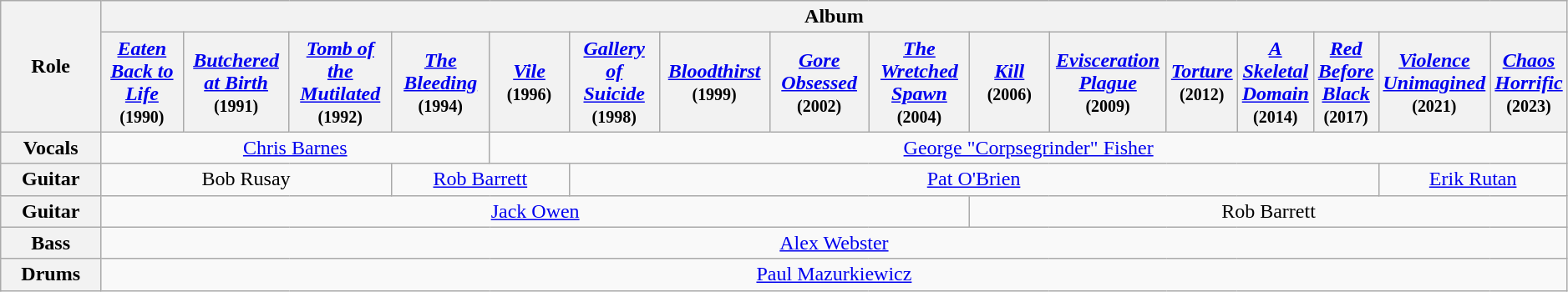<table class="wikitable" style="text-align:center; width:99%;">
<tr>
<th rowspan="2" style="width:10%;">Role</th>
<th colspan="16" style="text-align:center;">Album</th>
</tr>
<tr>
<th style="text-align:center; width:8%;"><em><a href='#'>Eaten Back to Life</a></em><br><small>(1990)</small></th>
<th style="text-align:center; width:8%;"><em><a href='#'>Butchered at Birth</a></em><br><small>(1991)</small></th>
<th style="text-align:center; width:8%;"><em><a href='#'>Tomb of the Mutilated</a></em><br><small>(1992)</small></th>
<th style="text-align:center; width:8%;"><em><a href='#'>The Bleeding</a></em><br><small>(1994)</small></th>
<th style="text-align:center; width:8%;"><em><a href='#'>Vile</a></em><br><small>(1996)</small></th>
<th style="text-align:center; width:8%;"><em><a href='#'>Gallery of Suicide</a></em><br><small>(1998)</small></th>
<th style="text-align:center; width:8%;"><em><a href='#'>Bloodthirst</a></em><br><small>(1999)</small></th>
<th style="text-align:center; width:8%;"><em><a href='#'>Gore Obsessed</a></em><br><small>(2002)</small></th>
<th style="text-align:center; width:8%;"><em><a href='#'>The Wretched Spawn</a></em><br><small>(2004)</small></th>
<th style="text-align:center; width:8%;"><em><a href='#'>Kill</a></em><br><small>(2006)</small></th>
<th style="text-align:center; width:8%;"><em><a href='#'>Evisceration Plague</a></em><br><small>(2009)</small></th>
<th style="text-align:center; width:8%;"><em><a href='#'>Torture</a></em><br><small>(2012)</small></th>
<th style="text-align:center; width:8%;"><em><a href='#'>A Skeletal Domain</a></em><br><small>(2014)</small></th>
<th style="text-align:center; width:8%;"><em><a href='#'>Red Before Black</a></em><br><small>(2017)</small></th>
<th style="text-align:center; width:8%;"><em><a href='#'>Violence Unimagined</a></em><br><small>(2021)</small></th>
<th style="text-align:center; width:8%;"><em><a href='#'>Chaos Horrific</a></em><br><small>(2023)</small></th>
</tr>
<tr>
<th>Vocals</th>
<td colspan="4"><a href='#'>Chris Barnes</a></td>
<td colspan="12"><a href='#'>George "Corpsegrinder" Fisher</a></td>
</tr>
<tr>
<th>Guitar</th>
<td colspan="3">Bob Rusay</td>
<td colspan="2"><a href='#'>Rob Barrett</a></td>
<td colspan="9"><a href='#'>Pat O'Brien</a></td>
<td colspan="2"><a href='#'>Erik Rutan</a></td>
</tr>
<tr>
<th>Guitar</th>
<td colspan="9"><a href='#'>Jack Owen</a></td>
<td colspan="7">Rob Barrett</td>
</tr>
<tr>
<th>Bass</th>
<td colspan="16"><a href='#'>Alex Webster</a></td>
</tr>
<tr>
<th>Drums</th>
<td colspan="16"><a href='#'>Paul Mazurkiewicz</a></td>
</tr>
</table>
